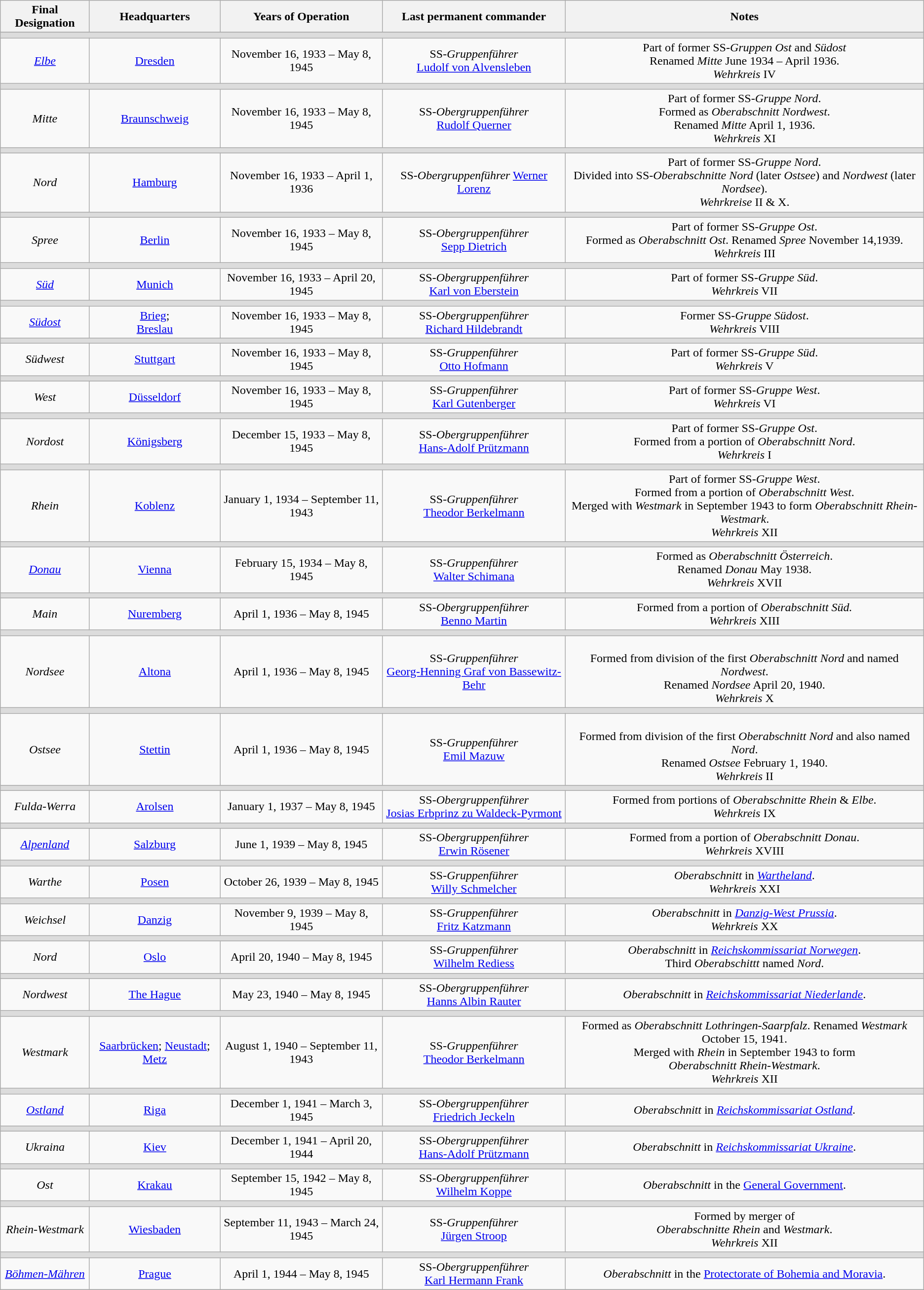<table class="wikitable">
<tr>
<th>Final Designation</th>
<th>Headquarters</th>
<th>Years of Operation</th>
<th>Last permanent commander</th>
<th>Notes</th>
</tr>
<tr>
</tr>
<tr>
<td colspan="7" bgcolor="DCDCDC"></td>
</tr>
<tr align="center">
<td><em><a href='#'>Elbe</a></em></td>
<td><a href='#'>Dresden</a></td>
<td>November 16, 1933 – May 8, 1945</td>
<td>SS-<em>Gruppenführer</em><br><a href='#'>Ludolf von Alvensleben</a></td>
<td>Part of former SS-<em>Gruppen Ost</em> and <em>Südost</em><br> Renamed <em>Mitte</em> June 1934 – April 1936.<br><em>Wehrkreis</em> IV</td>
</tr>
<tr>
<td colspan="7" bgcolor="DCDCDC"></td>
</tr>
<tr align="center">
<td><em>Mitte</em></td>
<td><a href='#'>Braunschweig</a></td>
<td>November 16, 1933 – May 8, 1945</td>
<td>SS-<em>Obergruppenführer</em><br><a href='#'>Rudolf Querner</a></td>
<td>Part of former SS-<em>Gruppe Nord</em>.<br>Formed as <em>Oberabschnitt Nordwest</em>.<br>Renamed <em>Mitte</em> April 1, 1936.<br><em>Wehrkreis</em> XI</td>
</tr>
<tr>
<td colspan="7" bgcolor="DCDCDC"></td>
</tr>
<tr align="center">
<td><em>Nord</em></td>
<td><a href='#'>Hamburg</a></td>
<td>November 16, 1933 – April 1, 1936</td>
<td>SS-<em>Obergruppenführer</em> <a href='#'>Werner Lorenz</a><br></td>
<td>Part of former SS-<em>Gruppe Nord</em>.<br>Divided into SS-<em>Oberabschnitte Nord</em> (later <em>Ostsee</em>) and <em>Nordwest</em> (later <em>Nordsee</em>).<br><em>Wehrkreise</em> II & X.</td>
</tr>
<tr>
<td colspan="7" bgcolor="DCDCDC"></td>
</tr>
<tr align="center">
<td><em>Spree</em></td>
<td><a href='#'>Berlin</a></td>
<td>November 16, 1933 – May 8, 1945</td>
<td>SS-<em>Obergruppenführer</em><br><a href='#'>Sepp Dietrich</a></td>
<td>Part of former SS-<em>Gruppe Ost</em>.<br>Formed as <em>Oberabschnitt Ost</em>. Renamed <em>Spree</em> November 14,1939.<br><em>Wehrkreis</em> III</td>
</tr>
<tr>
<td colspan="7" bgcolor="DCDCDC"></td>
</tr>
<tr align="center">
<td><em><a href='#'>Süd</a></em></td>
<td><a href='#'>Munich</a></td>
<td>November 16, 1933 – April 20, 1945</td>
<td>SS-<em>Obergruppenführer</em><br><a href='#'>Karl von Eberstein</a></td>
<td>Part of former SS-<em>Gruppe Süd</em>.<br><em>Wehrkreis</em> VII</td>
</tr>
<tr>
<td colspan="7" bgcolor="DCDCDC"></td>
</tr>
<tr align="center">
<td><em><a href='#'>Südost</a></em></td>
<td><a href='#'>Brieg</a>;<br><a href='#'>Breslau</a></td>
<td>November 16, 1933 – May 8, 1945</td>
<td>SS-<em>Obergruppenführer</em><br><a href='#'>Richard Hildebrandt</a></td>
<td>Former SS-<em>Gruppe Südost</em>.<br><em>Wehrkreis</em> VIII</td>
</tr>
<tr>
<td colspan="7" bgcolor="DCDCDC"></td>
</tr>
<tr align="center">
<td><em>Südwest</em></td>
<td><a href='#'>Stuttgart</a></td>
<td>November 16, 1933 – May 8, 1945</td>
<td>SS-<em>Gruppenführer</em><br><a href='#'>Otto Hofmann</a></td>
<td>Part of former  SS-<em>Gruppe Süd</em>.<br><em>Wehrkreis</em> V</td>
</tr>
<tr>
<td colspan="7" bgcolor="DCDCDC"></td>
</tr>
<tr align="center">
<td><em>West</em></td>
<td><a href='#'>Düsseldorf</a></td>
<td>November 16, 1933 – May 8, 1945</td>
<td>SS-<em>Gruppenführer</em><br><a href='#'>Karl Gutenberger</a></td>
<td>Part of former SS-<em>Gruppe West</em>.<br><em>Wehrkreis</em> VI</td>
</tr>
<tr>
<td colspan="7" bgcolor="DCDCDC"></td>
</tr>
<tr align="center">
<td><em>Nordost</em></td>
<td><a href='#'>Königsberg</a></td>
<td>December 15, 1933 – May 8, 1945</td>
<td>SS-<em>Obergruppenführer</em><br><a href='#'>Hans-Adolf Prützmann</a></td>
<td>Part of former  SS-<em>Gruppe Ost</em>.<br>Formed from a portion of <em>Oberabschnitt Nord</em>.<br><em>Wehrkreis</em> I</td>
</tr>
<tr>
<td colspan="7" bgcolor="DCDCDC"></td>
</tr>
<tr align="center">
<td><em>Rhein</em></td>
<td><a href='#'>Koblenz</a></td>
<td>January 1, 1934 – September 11, 1943</td>
<td>SS-<em>Gruppenführer</em><br><a href='#'>Theodor Berkelmann</a></td>
<td>Part of former SS-<em>Gruppe West</em>.<br>Formed from a portion of <em>Oberabschnitt West</em>.<br> Merged with <em>Westmark</em> in September 1943 to form <em>Oberabschnitt</em> <em>Rhein-Westmark</em>.<br><em>Wehrkreis</em> XII</td>
</tr>
<tr>
<td colspan="7" bgcolor="DCDCDC"></td>
</tr>
<tr align="center">
<td><em><a href='#'>Donau</a></em></td>
<td><a href='#'>Vienna</a></td>
<td>February 15, 1934 – May 8, 1945</td>
<td>SS-<em>Gruppenführer</em><br><a href='#'>Walter Schimana</a></td>
<td>Formed as <em>Oberabschnitt Österreich</em>.<br>Renamed <em>Donau</em> May 1938.<br> <em>Wehrkreis</em> XVII</td>
</tr>
<tr>
<td colspan="7" bgcolor="DCDCDC"></td>
</tr>
<tr align="center">
<td><em>Main</em></td>
<td><a href='#'>Nuremberg</a></td>
<td>April 1, 1936 – May 8, 1945</td>
<td>SS-<em>Obergruppenführer</em><br><a href='#'>Benno Martin</a></td>
<td>Formed from a portion of <em>Oberabschnitt Süd.</em><br> <em>Wehrkreis</em> XIII</td>
</tr>
<tr>
<td colspan="7" bgcolor="DCDCDC"></td>
</tr>
<tr align="center">
<td><em>Nordsee</em></td>
<td><a href='#'>Altona</a></td>
<td>April 1, 1936 – May 8, 1945</td>
<td>SS-<em>Gruppenführer</em><br><a href='#'>Georg-Henning Graf von Bassewitz-Behr</a></td>
<td><br>Formed from division of the first <em>Oberabschnitt Nord</em> and named <em>Nordwest</em>.<br>Renamed <em>Nordsee</em> April 20, 1940.<br><em>Wehrkreis</em> X</td>
</tr>
<tr>
<td colspan="7" bgcolor="DCDCDC"></td>
</tr>
<tr align="center">
<td><em>Ostsee</em></td>
<td><a href='#'>Stettin</a></td>
<td>April 1, 1936 – May 8, 1945</td>
<td>SS-<em>Gruppenführer</em><br><a href='#'>Emil Mazuw</a></td>
<td><br>Formed from division of the first <em>Oberabschnitt Nord</em> and also named <em>Nord</em>.<br>Renamed <em>Ostsee</em> February 1, 1940.<br><em>Wehrkreis</em> II</td>
</tr>
<tr>
<td colspan="7" bgcolor="DCDCDC"></td>
</tr>
<tr align="center">
<td><em>Fulda-Werra</em></td>
<td><a href='#'>Arolsen</a></td>
<td>January 1, 1937 – May 8, 1945</td>
<td>SS-<em>Obergruppenführer</em><br><a href='#'>Josias Erbprinz zu Waldeck-Pyrmont</a></td>
<td>Formed from portions of <em>Oberabschnitte Rhein</em> & <em>Elbe</em>.<br><em>Wehrkreis</em> IX</td>
</tr>
<tr>
<td colspan="7" bgcolor="DCDCDC"></td>
</tr>
<tr align="center">
<td><em><a href='#'>Alpenland</a></em></td>
<td><a href='#'>Salzburg</a></td>
<td>June 1, 1939 – May 8, 1945</td>
<td>SS-<em>Obergruppenführer</em><br><a href='#'>Erwin Rösener</a></td>
<td>Formed from a portion of <em>Oberabschnitt</em> <em>Donau</em>.<br><em>Wehrkreis</em> XVIII</td>
</tr>
<tr>
<td colspan="7" bgcolor="DCDCDC"></td>
</tr>
<tr align="center">
<td><em>Warthe</em></td>
<td><a href='#'>Posen</a></td>
<td>October 26, 1939 – May 8, 1945</td>
<td>SS-<em>Gruppenführer</em><br><a href='#'>Willy Schmelcher</a></td>
<td><em>Oberabschnitt</em> in <em><a href='#'>Wartheland</a></em>.<br><em>Wehrkreis</em> XXI</td>
</tr>
<tr>
<td colspan="7" bgcolor="DCDCDC"></td>
</tr>
<tr align="center">
<td><em>Weichsel</em></td>
<td><a href='#'>Danzig</a></td>
<td>November 9, 1939 – May 8, 1945</td>
<td>SS-<em>Gruppenführer</em><br><a href='#'>Fritz Katzmann</a></td>
<td><em>Oberabschnitt</em> in <em><a href='#'>Danzig-West Prussia</a></em>.<br><em>Wehrkreis</em> XX</td>
</tr>
<tr>
<td colspan="7" bgcolor="DCDCDC"></td>
</tr>
<tr align="center">
<td><em>Nord</em></td>
<td><a href='#'>Oslo</a></td>
<td>April 20, 1940 – May 8, 1945</td>
<td>SS-<em>Gruppenführer</em><br><a href='#'>Wilhelm Rediess</a></td>
<td><em>Oberabschnitt</em> in <em><a href='#'>Reichskommissariat Norwegen</a></em>.<br>Third <em>Oberabschittt</em> named <em>Nord</em>.</td>
</tr>
<tr>
<td colspan="7" bgcolor="DCDCDC"></td>
</tr>
<tr align="center">
<td><em>Nordwest</em></td>
<td><a href='#'>The Hague</a></td>
<td>May 23, 1940 – May 8, 1945</td>
<td>SS-<em>Obergruppenführer</em><br><a href='#'>Hanns Albin Rauter</a></td>
<td><em>Oberabschnitt</em> in <em><a href='#'>Reichskommissariat Niederlande</a></em>.</td>
</tr>
<tr>
<td colspan="7" bgcolor="DCDCDC"></td>
</tr>
<tr align="center">
<td><em>Westmark</em></td>
<td><a href='#'>Saarbrücken</a>; <a href='#'>Neustadt</a>; <a href='#'>Metz</a></td>
<td>August 1, 1940 – September 11, 1943</td>
<td>SS-<em>Gruppenführer</em><br><a href='#'>Theodor Berkelmann</a></td>
<td>Formed as <em>Oberabschnitt Lothringen-Saarpfalz</em>. Renamed <em>Westmark</em> October 15, 1941.<br>Merged with <em>Rhein</em> in September 1943 to form<br><em>Oberabschnitt</em> <em>Rhein-Westmark</em>.<br><em>Wehrkreis</em> XII</td>
</tr>
<tr>
<td colspan="7" bgcolor="DCDCDC"></td>
</tr>
<tr align="center">
<td><em><a href='#'>Ostland</a></em></td>
<td><a href='#'>Riga</a></td>
<td>December 1, 1941 – March 3, 1945</td>
<td>SS-<em>Obergruppenführer</em><br><a href='#'>Friedrich Jeckeln</a></td>
<td><em>Oberabschnitt</em> in <em><a href='#'>Reichskommissariat Ostland</a></em>.</td>
</tr>
<tr>
<td colspan="7" bgcolor="DCDCDC"></td>
</tr>
<tr align="center">
<td><em>Ukraina</em></td>
<td><a href='#'>Kiev</a></td>
<td>December 1, 1941 – April 20, 1944</td>
<td>SS-<em>Obergruppenführer</em><br><a href='#'>Hans-Adolf Prützmann</a></td>
<td><em>Oberabschnitt</em> in <em><a href='#'>Reichskommissariat Ukraine</a></em>.</td>
</tr>
<tr>
<td colspan="7" bgcolor="DCDCDC"></td>
</tr>
<tr align="center">
<td><em>Ost</em></td>
<td><a href='#'>Krakau</a></td>
<td>September 15, 1942 – May 8, 1945</td>
<td>SS-<em>Obergruppenführer</em><br><a href='#'>Wilhelm Koppe</a></td>
<td><em>Oberabschnitt</em> in the <a href='#'>General Government</a>.</td>
</tr>
<tr>
<td colspan="7" bgcolor="DCDCDC"></td>
</tr>
<tr align="center">
<td><em>Rhein-Westmark</em></td>
<td><a href='#'>Wiesbaden</a></td>
<td>September 11, 1943 – March 24, 1945</td>
<td>SS-<em>Gruppenführer</em><br><a href='#'>Jürgen Stroop</a></td>
<td>Formed by  merger of<br> <em>Oberabschnitte Rhein</em> and <em>Westmark</em>.<br><em>Wehrkreis</em> XII</td>
</tr>
<tr>
<td colspan="7" bgcolor="DCDCDC"></td>
</tr>
<tr align="center">
<td><em><a href='#'>Böhmen-Mähren</a></em></td>
<td><a href='#'>Prague</a></td>
<td>April 1, 1944 – May 8, 1945</td>
<td>SS-<em>Obergruppenführer</em><br><a href='#'>Karl Hermann Frank</a></td>
<td><em>Oberabschnitt</em> in the <a href='#'>Protectorate of Bohemia and Moravia</a>.</td>
</tr>
<tr>
</tr>
</table>
